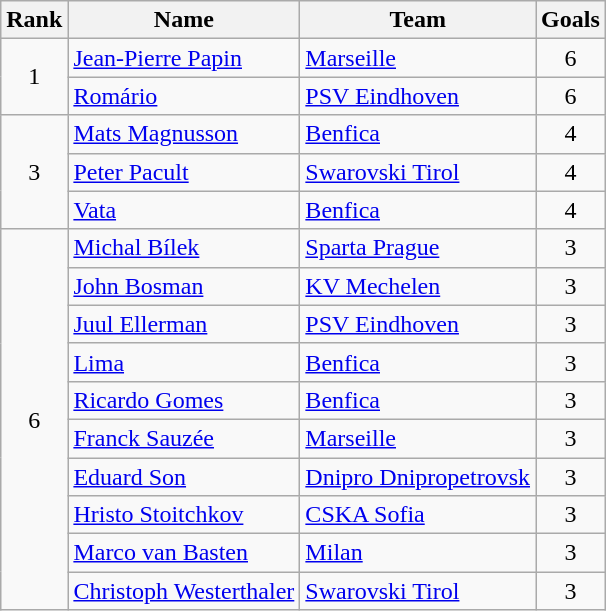<table class="wikitable" style="text-align:center">
<tr>
<th>Rank</th>
<th>Name</th>
<th>Team</th>
<th>Goals</th>
</tr>
<tr>
<td rowspan="2">1</td>
<td align="left"> <a href='#'>Jean-Pierre Papin</a></td>
<td align="left"> <a href='#'>Marseille</a></td>
<td>6</td>
</tr>
<tr>
<td align="left"> <a href='#'>Romário</a></td>
<td align="left"> <a href='#'>PSV Eindhoven</a></td>
<td>6</td>
</tr>
<tr>
<td rowspan="3">3</td>
<td align="left"> <a href='#'>Mats Magnusson</a></td>
<td align="left"> <a href='#'>Benfica</a></td>
<td>4</td>
</tr>
<tr>
<td align="left"> <a href='#'>Peter Pacult</a></td>
<td align="left"> <a href='#'>Swarovski Tirol</a></td>
<td>4</td>
</tr>
<tr>
<td align="left"> <a href='#'>Vata</a></td>
<td align="left"> <a href='#'>Benfica</a></td>
<td>4</td>
</tr>
<tr>
<td rowspan="10">6</td>
<td align="left"> <a href='#'>Michal Bílek</a></td>
<td align="left"> <a href='#'>Sparta Prague</a></td>
<td>3</td>
</tr>
<tr>
<td align="left"> <a href='#'>John Bosman</a></td>
<td align="left"> <a href='#'>KV Mechelen</a></td>
<td>3</td>
</tr>
<tr>
<td align="left"> <a href='#'>Juul Ellerman</a></td>
<td align="left"> <a href='#'>PSV Eindhoven</a></td>
<td>3</td>
</tr>
<tr>
<td align="left"> <a href='#'>Lima</a></td>
<td align="left"> <a href='#'>Benfica</a></td>
<td>3</td>
</tr>
<tr>
<td align="left"> <a href='#'>Ricardo Gomes</a></td>
<td align="left"> <a href='#'>Benfica</a></td>
<td>3</td>
</tr>
<tr>
<td align="left"> <a href='#'>Franck Sauzée</a></td>
<td align="left"> <a href='#'>Marseille</a></td>
<td>3</td>
</tr>
<tr>
<td align="left"> <a href='#'>Eduard Son</a></td>
<td align="left"> <a href='#'>Dnipro Dnipropetrovsk</a></td>
<td>3</td>
</tr>
<tr>
<td align="left"> <a href='#'>Hristo Stoitchkov</a></td>
<td align="left"> <a href='#'>CSKA Sofia</a></td>
<td>3</td>
</tr>
<tr>
<td align="left"> <a href='#'>Marco van Basten</a></td>
<td align="left"> <a href='#'>Milan</a></td>
<td>3</td>
</tr>
<tr>
<td align="left"> <a href='#'>Christoph Westerthaler</a></td>
<td align="left"> <a href='#'>Swarovski Tirol</a></td>
<td>3</td>
</tr>
</table>
